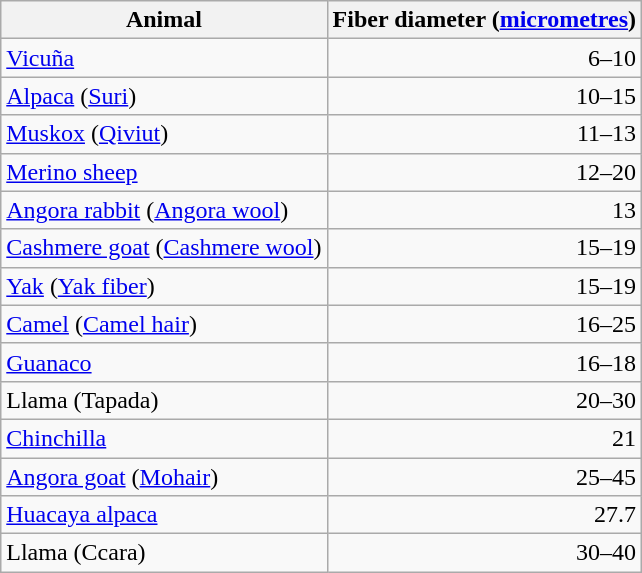<table class="wikitable">
<tr>
<th>Animal</th>
<th>Fiber diameter (<a href='#'>micrometres</a>)</th>
</tr>
<tr>
<td><a href='#'>Vicuña</a></td>
<td style="text-align:right;">6–10</td>
</tr>
<tr>
<td><a href='#'>Alpaca</a> (<a href='#'>Suri</a>)</td>
<td style="text-align:right;">10–15</td>
</tr>
<tr>
<td><a href='#'>Muskox</a> (<a href='#'>Qiviut</a>)</td>
<td style="text-align:right;">11–13</td>
</tr>
<tr>
<td><a href='#'>Merino sheep</a></td>
<td style="text-align:right;">12–20</td>
</tr>
<tr>
<td><a href='#'>Angora rabbit</a> (<a href='#'>Angora wool</a>)</td>
<td style="text-align:right;">13</td>
</tr>
<tr>
<td><a href='#'>Cashmere goat</a> (<a href='#'>Cashmere wool</a>)</td>
<td style="text-align:right;">15–19</td>
</tr>
<tr>
<td><a href='#'>Yak</a> (<a href='#'>Yak fiber</a>)</td>
<td style="text-align:right;">15–19</td>
</tr>
<tr>
<td><a href='#'>Camel</a> (<a href='#'>Camel hair</a>)</td>
<td style="text-align:right;">16–25</td>
</tr>
<tr>
<td><a href='#'>Guanaco</a></td>
<td style="text-align:right;">16–18</td>
</tr>
<tr>
<td>Llama (Tapada)</td>
<td style="text-align:right;">20–30</td>
</tr>
<tr>
<td><a href='#'>Chinchilla</a></td>
<td style="text-align:right;">21</td>
</tr>
<tr>
<td><a href='#'>Angora goat</a> (<a href='#'>Mohair</a>)</td>
<td style="text-align:right;">25–45</td>
</tr>
<tr>
<td><a href='#'>Huacaya alpaca</a></td>
<td style="text-align:right;">27.7</td>
</tr>
<tr>
<td>Llama (Ccara)</td>
<td style="text-align:right;">30–40</td>
</tr>
</table>
